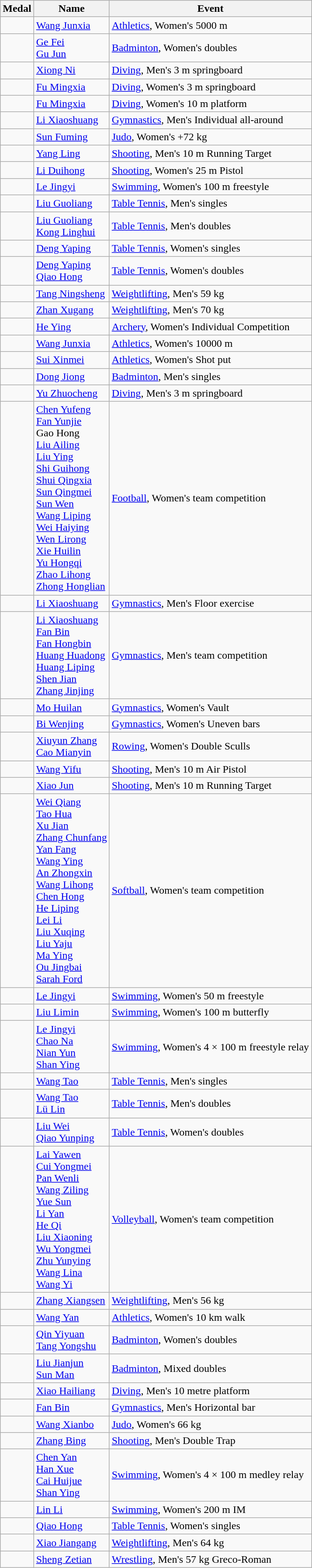<table class="wikitable sortable">
<tr>
<th>Medal</th>
<th>Name</th>
<th>Event</th>
</tr>
<tr>
<td></td>
<td><a href='#'>Wang Junxia</a></td>
<td><a href='#'>Athletics</a>, Women's 5000 m</td>
</tr>
<tr>
<td></td>
<td><a href='#'>Ge Fei</a><br><a href='#'>Gu Jun</a></td>
<td><a href='#'>Badminton</a>, Women's doubles</td>
</tr>
<tr>
<td></td>
<td><a href='#'>Xiong Ni</a></td>
<td><a href='#'>Diving</a>, Men's 3 m springboard</td>
</tr>
<tr>
<td></td>
<td><a href='#'>Fu Mingxia</a></td>
<td><a href='#'>Diving</a>, Women's 3 m springboard</td>
</tr>
<tr>
<td></td>
<td><a href='#'>Fu Mingxia</a></td>
<td><a href='#'>Diving</a>, Women's 10 m platform</td>
</tr>
<tr>
<td></td>
<td><a href='#'>Li Xiaoshuang</a></td>
<td><a href='#'>Gymnastics</a>, Men's Individual all-around</td>
</tr>
<tr>
<td></td>
<td><a href='#'>Sun Fuming</a></td>
<td><a href='#'>Judo</a>, Women's +72 kg</td>
</tr>
<tr>
<td></td>
<td><a href='#'>Yang Ling</a></td>
<td><a href='#'>Shooting</a>, Men's 10 m Running Target</td>
</tr>
<tr>
<td></td>
<td><a href='#'>Li Duihong</a></td>
<td><a href='#'>Shooting</a>, Women's 25 m Pistol</td>
</tr>
<tr>
<td></td>
<td><a href='#'>Le Jingyi</a></td>
<td><a href='#'>Swimming</a>, Women's 100 m freestyle</td>
</tr>
<tr>
<td></td>
<td><a href='#'>Liu Guoliang</a></td>
<td><a href='#'>Table Tennis</a>, Men's singles</td>
</tr>
<tr>
<td></td>
<td><a href='#'>Liu Guoliang</a><br><a href='#'>Kong Linghui</a></td>
<td><a href='#'>Table Tennis</a>, Men's doubles</td>
</tr>
<tr>
<td></td>
<td><a href='#'>Deng Yaping</a></td>
<td><a href='#'>Table Tennis</a>, Women's singles</td>
</tr>
<tr>
<td></td>
<td><a href='#'>Deng Yaping</a><br><a href='#'>Qiao Hong</a></td>
<td><a href='#'>Table Tennis</a>, Women's doubles</td>
</tr>
<tr>
<td></td>
<td><a href='#'>Tang Ningsheng</a></td>
<td><a href='#'>Weightlifting</a>, Men's 59 kg</td>
</tr>
<tr>
<td></td>
<td><a href='#'>Zhan Xugang</a></td>
<td><a href='#'>Weightlifting</a>, Men's 70 kg</td>
</tr>
<tr>
<td></td>
<td><a href='#'>He Ying</a></td>
<td><a href='#'>Archery</a>, Women's Individual Competition</td>
</tr>
<tr>
<td></td>
<td><a href='#'>Wang Junxia</a></td>
<td><a href='#'>Athletics</a>, Women's 10000 m</td>
</tr>
<tr>
<td></td>
<td><a href='#'>Sui Xinmei</a></td>
<td><a href='#'>Athletics</a>, Women's Shot put</td>
</tr>
<tr>
<td></td>
<td><a href='#'>Dong Jiong</a></td>
<td><a href='#'>Badminton</a>, Men's singles</td>
</tr>
<tr>
<td></td>
<td><a href='#'>Yu Zhuocheng</a></td>
<td><a href='#'>Diving</a>, Men's 3 m springboard</td>
</tr>
<tr>
<td></td>
<td><a href='#'>Chen Yufeng</a><br><a href='#'>Fan Yunjie</a><br>Gao Hong<br><a href='#'>Liu Ailing</a><br><a href='#'>Liu Ying</a><br><a href='#'>Shi Guihong</a><br><a href='#'>Shui Qingxia</a><br><a href='#'>Sun Qingmei</a><br><a href='#'>Sun Wen</a><br><a href='#'>Wang Liping</a><br><a href='#'>Wei Haiying</a><br><a href='#'>Wen Lirong</a><br><a href='#'>Xie Huilin</a><br><a href='#'>Yu Hongqi</a><br><a href='#'>Zhao Lihong</a><br><a href='#'>Zhong Honglian</a></td>
<td><a href='#'>Football</a>, Women's team competition</td>
</tr>
<tr>
<td></td>
<td><a href='#'>Li Xiaoshuang</a></td>
<td><a href='#'>Gymnastics</a>, Men's Floor exercise</td>
</tr>
<tr>
<td></td>
<td><a href='#'>Li Xiaoshuang</a><br><a href='#'>Fan Bin</a><br><a href='#'>Fan Hongbin</a><br><a href='#'>Huang Huadong</a><br><a href='#'>Huang Liping</a><br><a href='#'>Shen Jian</a><br><a href='#'>Zhang Jinjing</a></td>
<td><a href='#'>Gymnastics</a>, Men's team competition</td>
</tr>
<tr>
<td></td>
<td><a href='#'>Mo Huilan</a></td>
<td><a href='#'>Gymnastics</a>, Women's Vault</td>
</tr>
<tr>
<td></td>
<td><a href='#'>Bi Wenjing</a></td>
<td><a href='#'>Gymnastics</a>, Women's Uneven bars</td>
</tr>
<tr>
<td></td>
<td><a href='#'>Xiuyun Zhang</a><br><a href='#'>Cao Mianyin</a></td>
<td><a href='#'>Rowing</a>, Women's Double Sculls</td>
</tr>
<tr>
<td></td>
<td><a href='#'>Wang Yifu</a></td>
<td><a href='#'>Shooting</a>, Men's 10 m Air Pistol</td>
</tr>
<tr>
<td></td>
<td><a href='#'>Xiao Jun</a></td>
<td><a href='#'>Shooting</a>, Men's 10 m Running Target</td>
</tr>
<tr>
<td></td>
<td><a href='#'>Wei Qiang</a><br><a href='#'>Tao Hua</a><br><a href='#'>Xu Jian</a><br><a href='#'>Zhang Chunfang</a><br><a href='#'>Yan Fang</a><br><a href='#'>Wang Ying</a><br><a href='#'>An Zhongxin</a><br><a href='#'>Wang Lihong</a><br><a href='#'>Chen Hong</a><br><a href='#'>He Liping</a><br><a href='#'>Lei Li</a><br><a href='#'>Liu Xuqing</a><br><a href='#'>Liu Yaju</a><br><a href='#'>Ma Ying</a><br><a href='#'>Ou Jingbai</a><br><a href='#'>Sarah Ford</a></td>
<td><a href='#'>Softball</a>, Women's team competition</td>
</tr>
<tr>
<td></td>
<td><a href='#'>Le Jingyi</a></td>
<td><a href='#'>Swimming</a>, Women's 50 m freestyle</td>
</tr>
<tr>
<td></td>
<td><a href='#'>Liu Limin</a></td>
<td><a href='#'>Swimming</a>, Women's 100 m butterfly</td>
</tr>
<tr>
<td></td>
<td><a href='#'>Le Jingyi</a><br><a href='#'>Chao Na</a><br><a href='#'>Nian Yun</a><br><a href='#'>Shan Ying</a></td>
<td><a href='#'>Swimming</a>, Women's 4 × 100 m freestyle relay</td>
</tr>
<tr>
<td></td>
<td><a href='#'>Wang Tao</a></td>
<td><a href='#'>Table Tennis</a>, Men's singles</td>
</tr>
<tr>
<td></td>
<td><a href='#'>Wang Tao</a><br><a href='#'>Lü Lin</a></td>
<td><a href='#'>Table Tennis</a>, Men's doubles</td>
</tr>
<tr>
<td></td>
<td><a href='#'>Liu Wei</a><br><a href='#'>Qiao Yunping</a></td>
<td><a href='#'>Table Tennis</a>, Women's doubles</td>
</tr>
<tr>
<td></td>
<td><a href='#'>Lai Yawen</a><br><a href='#'>Cui Yongmei</a><br><a href='#'>Pan Wenli</a><br><a href='#'>Wang Ziling</a><br><a href='#'>Yue Sun</a><br><a href='#'>Li Yan</a><br><a href='#'>He Qi</a><br><a href='#'>Liu Xiaoning</a><br><a href='#'>Wu Yongmei</a><br><a href='#'>Zhu Yunying</a><br><a href='#'>Wang Lina</a><br><a href='#'>Wang Yi</a></td>
<td><a href='#'>Volleyball</a>, Women's team competition</td>
</tr>
<tr>
<td></td>
<td><a href='#'>Zhang Xiangsen</a></td>
<td><a href='#'>Weightlifting</a>, Men's 56 kg</td>
</tr>
<tr>
<td></td>
<td><a href='#'>Wang Yan</a></td>
<td><a href='#'>Athletics</a>, Women's 10 km walk</td>
</tr>
<tr>
<td></td>
<td><a href='#'>Qin Yiyuan</a><br><a href='#'>Tang Yongshu</a></td>
<td><a href='#'>Badminton</a>, Women's doubles</td>
</tr>
<tr>
<td></td>
<td><a href='#'>Liu Jianjun</a><br><a href='#'>Sun Man</a></td>
<td><a href='#'>Badminton</a>, Mixed doubles</td>
</tr>
<tr>
<td></td>
<td><a href='#'>Xiao Hailiang</a></td>
<td><a href='#'>Diving</a>, Men's 10 metre platform</td>
</tr>
<tr>
<td></td>
<td><a href='#'>Fan Bin</a></td>
<td><a href='#'>Gymnastics</a>, Men's Horizontal bar</td>
</tr>
<tr>
<td></td>
<td><a href='#'>Wang Xianbo</a></td>
<td><a href='#'>Judo</a>, Women's 66 kg</td>
</tr>
<tr>
<td></td>
<td><a href='#'>Zhang Bing</a></td>
<td><a href='#'>Shooting</a>, Men's Double Trap</td>
</tr>
<tr>
<td></td>
<td><a href='#'>Chen Yan</a><br><a href='#'>Han Xue</a><br><a href='#'>Cai Huijue</a><br><a href='#'>Shan Ying</a></td>
<td><a href='#'>Swimming</a>, Women's 4 × 100 m medley relay</td>
</tr>
<tr>
<td></td>
<td><a href='#'>Lin Li</a></td>
<td><a href='#'>Swimming</a>, Women's 200 m IM</td>
</tr>
<tr>
<td></td>
<td><a href='#'>Qiao Hong</a></td>
<td><a href='#'>Table Tennis</a>, Women's singles</td>
</tr>
<tr>
<td></td>
<td><a href='#'>Xiao Jiangang</a></td>
<td><a href='#'>Weightlifting</a>, Men's 64 kg</td>
</tr>
<tr>
<td></td>
<td><a href='#'>Sheng Zetian</a></td>
<td><a href='#'>Wrestling</a>, Men's 57 kg Greco-Roman</td>
</tr>
</table>
